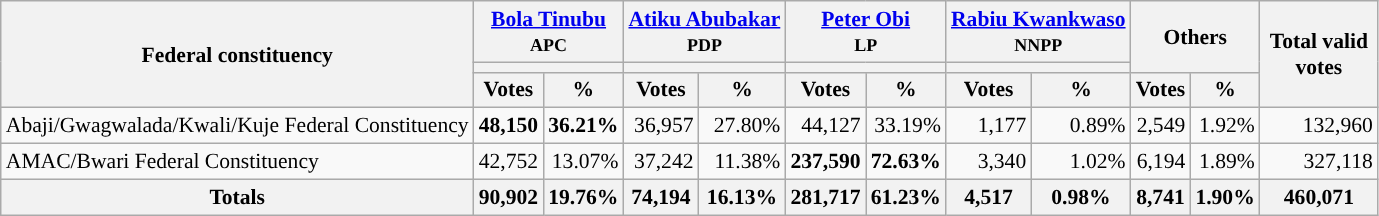<table class="wikitable sortable" style="text-align:right; font-size:90%">
<tr>
<th rowspan="3" style="max-width:7.5em;">Federal constituency</th>
<th colspan="2"><a href='#'>Bola Tinubu</a><br><small>APC</small></th>
<th colspan="2"><a href='#'>Atiku Abubakar</a><br><small>PDP</small></th>
<th colspan="2"><a href='#'>Peter Obi</a><br><small>LP</small></th>
<th colspan="2"><a href='#'>Rabiu Kwankwaso</a><br><small>NNPP</small></th>
<th colspan="2" rowspan="2">Others</th>
<th rowspan="3" style="max-width:5em;">Total valid votes</th>
</tr>
<tr>
<th colspan=2 style="background-color:"></th>
<th colspan=2 style="background-color:"></th>
<th colspan=2 style="background-color:"></th>
<th colspan=2 style="background-color:"></th>
</tr>
<tr>
<th>Votes</th>
<th>%</th>
<th>Votes</th>
<th>%</th>
<th>Votes</th>
<th>%</th>
<th>Votes</th>
<th>%</th>
<th>Votes</th>
<th>%</th>
</tr>
<tr style="background-color:#">
<td style="text-align:left;">Abaji/Gwagwalada/Kwali/Kuje Federal Constituency</td>
<td><strong>48,150</strong></td>
<td><strong>36.21%</strong></td>
<td>36,957</td>
<td>27.80%</td>
<td>44,127</td>
<td>33.19%</td>
<td>1,177</td>
<td>0.89%</td>
<td>2,549</td>
<td>1.92%</td>
<td>132,960</td>
</tr>
<tr style="background-color:#">
<td style="text-align:left;">AMAC/Bwari Federal Constituency</td>
<td>42,752</td>
<td>13.07%</td>
<td>37,242</td>
<td>11.38%</td>
<td><strong>237,590</strong></td>
<td><strong>72.63%</strong></td>
<td>3,340</td>
<td>1.02%</td>
<td>6,194</td>
<td>1.89%</td>
<td>327,118</td>
</tr>
<tr>
<th>Totals</th>
<th>90,902</th>
<th>19.76%</th>
<th>74,194</th>
<th>16.13%</th>
<th>281,717</th>
<th>61.23%</th>
<th>4,517</th>
<th>0.98%</th>
<th>8,741</th>
<th>1.90%</th>
<th>460,071</th>
</tr>
</table>
